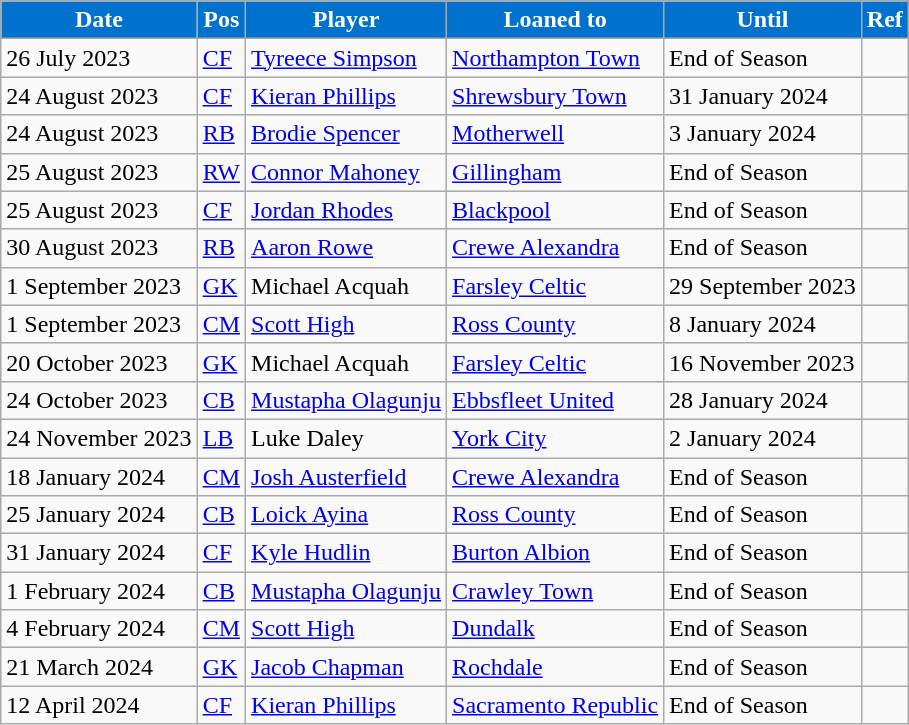<table class="wikitable plainrowheaders sortable">
<tr>
<th style="background:#0072ce; color:#ffffff;">Date</th>
<th style="background:#0072ce; color:#ffffff;">Pos</th>
<th style="background:#0072ce; color:#ffffff;">Player</th>
<th style="background:#0072ce; color:#ffffff;">Loaned to</th>
<th style="background:#0072ce; color:#ffffff;">Until</th>
<th style="background:#0072ce; color:#ffffff;">Ref</th>
</tr>
<tr>
<td>26 July 2023</td>
<td><a href='#'>CF</a></td>
<td> <a href='#'>Tyreece Simpson</a></td>
<td> <a href='#'>Northampton Town</a></td>
<td>End of Season</td>
<td></td>
</tr>
<tr>
<td>24 August 2023</td>
<td><a href='#'>CF</a></td>
<td> <a href='#'>Kieran Phillips</a></td>
<td> <a href='#'>Shrewsbury Town</a></td>
<td>31 January 2024</td>
<td></td>
</tr>
<tr>
<td>24 August 2023</td>
<td><a href='#'>RB</a></td>
<td> <a href='#'>Brodie Spencer</a></td>
<td> <a href='#'>Motherwell</a></td>
<td>3 January 2024</td>
<td></td>
</tr>
<tr>
<td>25 August 2023</td>
<td><a href='#'>RW</a></td>
<td> <a href='#'>Connor Mahoney</a></td>
<td> <a href='#'>Gillingham</a></td>
<td>End of Season</td>
<td></td>
</tr>
<tr>
<td>25 August 2023</td>
<td><a href='#'>CF</a></td>
<td> <a href='#'>Jordan Rhodes</a></td>
<td> <a href='#'>Blackpool</a></td>
<td>End of Season</td>
<td></td>
</tr>
<tr>
<td>30 August 2023</td>
<td><a href='#'>RB</a></td>
<td> <a href='#'>Aaron Rowe</a></td>
<td> <a href='#'>Crewe Alexandra</a></td>
<td>End of Season</td>
<td></td>
</tr>
<tr>
<td>1 September 2023</td>
<td><a href='#'>GK</a></td>
<td> Michael Acquah</td>
<td> <a href='#'>Farsley Celtic</a></td>
<td>29 September 2023</td>
<td></td>
</tr>
<tr>
<td>1 September 2023</td>
<td><a href='#'>CM</a></td>
<td> <a href='#'>Scott High</a></td>
<td> <a href='#'>Ross County</a></td>
<td>8 January 2024</td>
<td></td>
</tr>
<tr>
<td>20 October 2023</td>
<td><a href='#'>GK</a></td>
<td> Michael Acquah</td>
<td> <a href='#'>Farsley Celtic</a></td>
<td>16 November 2023</td>
<td></td>
</tr>
<tr>
<td>24 October 2023</td>
<td><a href='#'>CB</a></td>
<td> <a href='#'>Mustapha Olagunju</a></td>
<td> <a href='#'>Ebbsfleet United</a></td>
<td>28 January 2024</td>
<td></td>
</tr>
<tr>
<td>24 November 2023</td>
<td><a href='#'>LB</a></td>
<td> Luke Daley</td>
<td> <a href='#'>York City</a></td>
<td>2 January 2024</td>
<td></td>
</tr>
<tr>
<td>18 January 2024</td>
<td><a href='#'>CM</a></td>
<td> <a href='#'>Josh Austerfield</a></td>
<td> <a href='#'>Crewe Alexandra</a></td>
<td>End of Season</td>
<td></td>
</tr>
<tr>
<td>25 January 2024</td>
<td><a href='#'>CB</a></td>
<td> <a href='#'>Loick Ayina</a></td>
<td> <a href='#'>Ross County</a></td>
<td>End of Season</td>
<td></td>
</tr>
<tr>
<td>31 January 2024</td>
<td><a href='#'>CF</a></td>
<td> <a href='#'>Kyle Hudlin</a></td>
<td> <a href='#'>Burton Albion</a></td>
<td>End of Season</td>
<td></td>
</tr>
<tr>
<td>1 February 2024</td>
<td><a href='#'>CB</a></td>
<td> <a href='#'>Mustapha Olagunju</a></td>
<td> <a href='#'>Crawley Town</a></td>
<td>End of Season</td>
<td></td>
</tr>
<tr>
<td>4 February 2024</td>
<td><a href='#'>CM</a></td>
<td> <a href='#'>Scott High</a></td>
<td> <a href='#'>Dundalk</a></td>
<td>End of Season</td>
<td></td>
</tr>
<tr>
<td>21 March 2024</td>
<td><a href='#'>GK</a></td>
<td> <a href='#'>Jacob Chapman</a></td>
<td> <a href='#'>Rochdale</a></td>
<td>End of Season</td>
<td></td>
</tr>
<tr>
<td>12 April 2024</td>
<td><a href='#'>CF</a></td>
<td> <a href='#'>Kieran Phillips</a></td>
<td> <a href='#'>Sacramento Republic</a></td>
<td>End of Season</td>
<td></td>
</tr>
</table>
